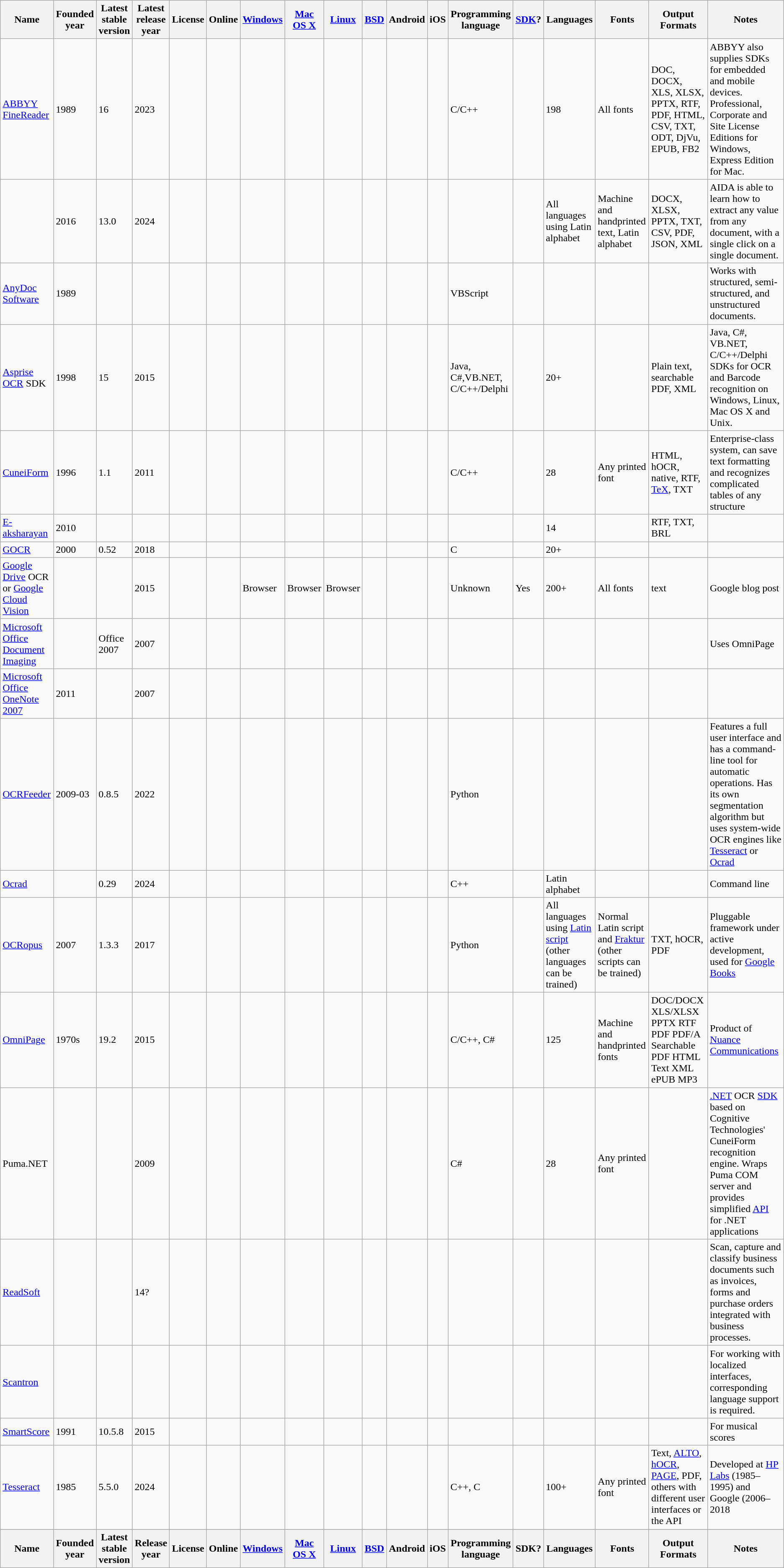<table class="wikitable sortable sort-under">
<tr>
<th scope="col">Name</th>
<th scope="col">Founded year</th>
<th scope="col" class="unsortable">Latest stable version</th>
<th scope="col">Latest release year</th>
<th scope="col">License</th>
<th scope="col">Online</th>
<th scope="col"><a href='#'>Windows</a></th>
<th scope="col"><a href='#'>Mac OS X</a></th>
<th scope="col"><a href='#'>Linux</a></th>
<th scope="col"><a href='#'>BSD</a></th>
<th>Android</th>
<th>iOS</th>
<th scope="col" class="unsortable sort-under">Programming language</th>
<th scope="col"><a href='#'>SDK</a>?</th>
<th scope="col" class="unsortable sort-under">Languages</th>
<th scope="col" class="unsortable sort-under">Fonts</th>
<th scope="col" class="unsortable sort-under">Output Formats</th>
<th scope="col" class="unsortable sort-under">Notes</th>
</tr>
<tr>
<td><a href='#'>ABBYY FineReader</a></td>
<td>1989</td>
<td>16</td>
<td>2023</td>
<td></td>
<td></td>
<td></td>
<td></td>
<td></td>
<td></td>
<td></td>
<td></td>
<td>C/C++</td>
<td></td>
<td>198</td>
<td>All fonts</td>
<td>DOC, DOCX, XLS, XLSX, PPTX, RTF, PDF, HTML, CSV, TXT, ODT, DjVu, EPUB, FB2</td>
<td>ABBYY also supplies SDKs for embedded and mobile devices. Professional, Corporate and Site License Editions for Windows, Express Edition for Mac.</td>
</tr>
<tr>
<td></td>
<td>2016</td>
<td>13.0</td>
<td>2024</td>
<td></td>
<td></td>
<td></td>
<td></td>
<td></td>
<td></td>
<td></td>
<td></td>
<td></td>
<td></td>
<td>All languages using Latin alphabet</td>
<td>Machine and handprinted text, Latin alphabet</td>
<td>DOCX, XLSX, PPTX, TXT, CSV, PDF, JSON, XML</td>
<td>AIDA is able to learn how to extract any value from any document, with a single click on a single document.</td>
</tr>
<tr>
<td><a href='#'>AnyDoc Software</a></td>
<td>1989</td>
<td></td>
<td></td>
<td></td>
<td></td>
<td></td>
<td></td>
<td></td>
<td></td>
<td></td>
<td></td>
<td>VBScript</td>
<td></td>
<td></td>
<td></td>
<td></td>
<td>Works with structured, semi-structured, and unstructured documents.</td>
</tr>
<tr>
<td><a href='#'>Asprise OCR</a> SDK</td>
<td>1998</td>
<td>15</td>
<td>2015</td>
<td></td>
<td></td>
<td></td>
<td></td>
<td></td>
<td></td>
<td></td>
<td></td>
<td>Java, C#,VB.NET, C/C++/Delphi</td>
<td></td>
<td>20+</td>
<td></td>
<td>Plain text, searchable PDF, XML</td>
<td>Java, C#, VB.NET, C/C++/Delphi SDKs for OCR and Barcode recognition on Windows, Linux, Mac OS X and Unix.</td>
</tr>
<tr>
<td><a href='#'>CuneiForm</a></td>
<td>1996</td>
<td>1.1</td>
<td>2011</td>
<td></td>
<td></td>
<td></td>
<td></td>
<td></td>
<td></td>
<td></td>
<td></td>
<td>C/C++</td>
<td></td>
<td>28</td>
<td>Any printed font</td>
<td>HTML, hOCR, native, RTF, <a href='#'>TeX</a>, TXT</td>
<td>Enterprise-class system, can save text formatting and recognizes complicated tables of any structure</td>
</tr>
<tr>
<td><a href='#'>E-aksharayan</a></td>
<td>2010</td>
<td></td>
<td></td>
<td></td>
<td></td>
<td></td>
<td></td>
<td></td>
<td></td>
<td></td>
<td></td>
<td></td>
<td></td>
<td>14</td>
<td></td>
<td>RTF, TXT, BRL</td>
<td></td>
</tr>
<tr>
<td><a href='#'>GOCR</a></td>
<td>2000</td>
<td>0.52</td>
<td>2018</td>
<td></td>
<td></td>
<td></td>
<td></td>
<td></td>
<td></td>
<td></td>
<td></td>
<td>C</td>
<td></td>
<td>20+</td>
<td></td>
<td></td>
<td></td>
</tr>
<tr>
<td><a href='#'>Google Drive</a> OCR or <a href='#'>Google Cloud Vision</a></td>
<td></td>
<td></td>
<td>2015</td>
<td></td>
<td></td>
<td>Browser</td>
<td>Browser</td>
<td>Browser</td>
<td></td>
<td></td>
<td></td>
<td>Unknown</td>
<td>Yes</td>
<td>200+</td>
<td>All fonts</td>
<td>text</td>
<td>Google blog post</td>
</tr>
<tr>
<td><a href='#'>Microsoft Office Document Imaging</a></td>
<td></td>
<td>Office 2007</td>
<td>2007</td>
<td></td>
<td></td>
<td></td>
<td></td>
<td></td>
<td></td>
<td></td>
<td></td>
<td></td>
<td></td>
<td></td>
<td></td>
<td></td>
<td>Uses OmniPage</td>
</tr>
<tr>
<td><a href='#'>Microsoft Office OneNote 2007</a></td>
<td>2011</td>
<td></td>
<td>2007</td>
<td></td>
<td></td>
<td></td>
<td></td>
<td></td>
<td></td>
<td></td>
<td></td>
<td></td>
<td></td>
<td></td>
<td></td>
<td></td>
<td></td>
</tr>
<tr>
<td><a href='#'>OCRFeeder</a></td>
<td>2009-03</td>
<td>0.8.5</td>
<td>2022</td>
<td></td>
<td></td>
<td></td>
<td></td>
<td></td>
<td></td>
<td></td>
<td></td>
<td>Python</td>
<td></td>
<td></td>
<td></td>
<td></td>
<td>Features a full user interface and has a command-line tool for automatic operations. Has its own segmentation algorithm but uses system-wide  OCR engines like <a href='#'>Tesseract</a> or <a href='#'>Ocrad</a></td>
</tr>
<tr>
<td><a href='#'>Ocrad</a></td>
<td></td>
<td>0.29</td>
<td>2024</td>
<td></td>
<td></td>
<td></td>
<td></td>
<td></td>
<td></td>
<td></td>
<td></td>
<td>C++</td>
<td></td>
<td>Latin alphabet</td>
<td></td>
<td></td>
<td>Command line</td>
</tr>
<tr>
<td><a href='#'>OCRopus</a></td>
<td>2007</td>
<td>1.3.3</td>
<td>2017</td>
<td></td>
<td></td>
<td></td>
<td></td>
<td></td>
<td></td>
<td></td>
<td></td>
<td>Python</td>
<td></td>
<td>All languages using <a href='#'>Latin script</a> (other languages can be trained)</td>
<td>Normal Latin script and <a href='#'>Fraktur</a> (other scripts can be trained)</td>
<td>TXT, hOCR, PDF</td>
<td>Pluggable framework under active development, used for <a href='#'>Google Books</a></td>
</tr>
<tr>
<td><a href='#'>OmniPage</a></td>
<td>1970s</td>
<td>19.2</td>
<td>2015</td>
<td></td>
<td></td>
<td></td>
<td></td>
<td></td>
<td></td>
<td></td>
<td></td>
<td>C/C++, C#</td>
<td></td>
<td>125</td>
<td>Machine and handprinted fonts</td>
<td>DOC/DOCX XLS/XLSX PPTX RTF PDF PDF/A Searchable PDF HTML Text XML ePUB MP3</td>
<td>Product of <a href='#'>Nuance Communications</a></td>
</tr>
<tr>
<td>Puma.NET</td>
<td></td>
<td></td>
<td>2009</td>
<td></td>
<td></td>
<td></td>
<td></td>
<td></td>
<td></td>
<td></td>
<td></td>
<td>C#</td>
<td></td>
<td>28</td>
<td>Any printed font</td>
<td></td>
<td><a href='#'>.NET</a> OCR <a href='#'>SDK</a> based on Cognitive Technologies' CuneiForm recognition engine. Wraps Puma COM server and provides simplified <a href='#'>API</a> for .NET applications</td>
</tr>
<tr>
<td><a href='#'>ReadSoft</a></td>
<td></td>
<td></td>
<td>14?</td>
<td></td>
<td></td>
<td></td>
<td></td>
<td></td>
<td></td>
<td></td>
<td></td>
<td></td>
<td></td>
<td></td>
<td></td>
<td></td>
<td>Scan, capture and classify business documents such as invoices, forms and purchase orders integrated with business processes.</td>
</tr>
<tr>
<td><a href='#'>Scantron</a></td>
<td></td>
<td></td>
<td></td>
<td></td>
<td></td>
<td></td>
<td></td>
<td></td>
<td></td>
<td></td>
<td></td>
<td></td>
<td></td>
<td></td>
<td></td>
<td></td>
<td>For working with localized interfaces, corresponding language support is required.</td>
</tr>
<tr>
<td><a href='#'>SmartScore</a></td>
<td>1991</td>
<td>10.5.8</td>
<td>2015</td>
<td></td>
<td></td>
<td></td>
<td></td>
<td></td>
<td></td>
<td></td>
<td></td>
<td></td>
<td></td>
<td></td>
<td></td>
<td></td>
<td>For musical scores</td>
</tr>
<tr>
<td><a href='#'>Tesseract</a></td>
<td>1985</td>
<td>5.5.0</td>
<td>2024</td>
<td></td>
<td></td>
<td></td>
<td></td>
<td></td>
<td></td>
<td></td>
<td></td>
<td>C++, C</td>
<td></td>
<td>100+</td>
<td>Any printed font</td>
<td>Text, <a href='#'>ALTO</a>, <a href='#'>hOCR</a>, <a href='#'>PAGE</a>, PDF, others with different user interfaces or the API</td>
<td>Developed at <a href='#'>HP Labs</a> (1985–1995) and Google (2006–2018</td>
</tr>
<tr>
</tr>
<tr>
<th>Name</th>
<th>Founded year</th>
<th>Latest stable version</th>
<th>Release year</th>
<th>License</th>
<th>Online</th>
<th><a href='#'>Windows</a></th>
<th><a href='#'>Mac OS X</a></th>
<th><a href='#'>Linux</a></th>
<th><a href='#'>BSD</a></th>
<th>Android</th>
<th>iOS</th>
<th>Programming language</th>
<th>SDK?</th>
<th>Languages</th>
<th>Fonts</th>
<th>Output Formats</th>
<th>Notes</th>
</tr>
</table>
